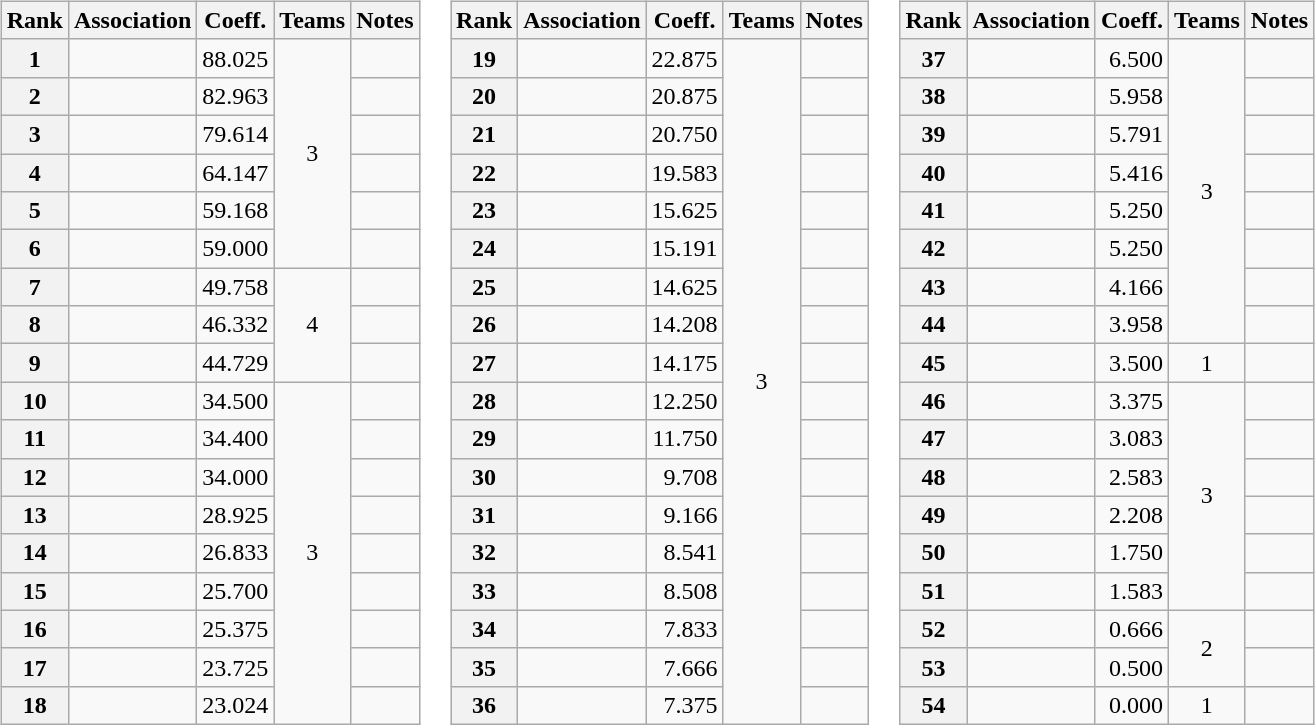<table>
<tr valign=top>
<td><br><table class="wikitable">
<tr>
<th>Rank</th>
<th>Association</th>
<th>Coeff.</th>
<th>Teams</th>
<th>Notes</th>
</tr>
<tr>
<th>1</th>
<td></td>
<td align=right>88.025</td>
<td align=center rowspan=6>3</td>
<td></td>
</tr>
<tr>
<th>2</th>
<td></td>
<td align=right>82.963</td>
<td></td>
</tr>
<tr>
<th>3</th>
<td></td>
<td align=right>79.614</td>
<td></td>
</tr>
<tr>
<th>4</th>
<td></td>
<td align=right>64.147</td>
<td></td>
</tr>
<tr>
<th>5</th>
<td></td>
<td align=right>59.168</td>
<td></td>
</tr>
<tr>
<th>6</th>
<td></td>
<td align=right>59.000</td>
<td></td>
</tr>
<tr>
<th>7</th>
<td></td>
<td align=right>49.758</td>
<td align=center rowspan=3>4</td>
<td></td>
</tr>
<tr>
<th>8</th>
<td></td>
<td align=right>46.332</td>
<td></td>
</tr>
<tr>
<th>9</th>
<td></td>
<td align=right>44.729</td>
<td></td>
</tr>
<tr>
<th>10</th>
<td></td>
<td align=right>34.500</td>
<td align=center rowspan=9>3</td>
<td></td>
</tr>
<tr>
<th>11</th>
<td></td>
<td align=right>34.400</td>
<td></td>
</tr>
<tr>
<th>12</th>
<td></td>
<td align=right>34.000</td>
<td></td>
</tr>
<tr>
<th>13</th>
<td></td>
<td align=right>28.925</td>
<td></td>
</tr>
<tr>
<th>14</th>
<td></td>
<td align=right>26.833</td>
<td></td>
</tr>
<tr>
<th>15</th>
<td></td>
<td align=right>25.700</td>
<td></td>
</tr>
<tr>
<th>16</th>
<td></td>
<td align=right>25.375</td>
<td></td>
</tr>
<tr>
<th>17</th>
<td></td>
<td align=right>23.725</td>
<td></td>
</tr>
<tr>
<th>18</th>
<td></td>
<td align=right>23.024</td>
<td></td>
</tr>
</table>
</td>
<td><br><table class="wikitable">
<tr>
<th>Rank</th>
<th>Association</th>
<th>Coeff.</th>
<th>Teams</th>
<th>Notes</th>
</tr>
<tr>
<th>19</th>
<td></td>
<td align=right>22.875</td>
<td align=center rowspan=18>3</td>
<td></td>
</tr>
<tr>
<th>20</th>
<td></td>
<td align=right>20.875</td>
<td></td>
</tr>
<tr>
<th>21</th>
<td></td>
<td align=right>20.750</td>
<td></td>
</tr>
<tr>
<th>22</th>
<td></td>
<td align=right>19.583</td>
<td></td>
</tr>
<tr>
<th>23</th>
<td></td>
<td align=right>15.625</td>
<td></td>
</tr>
<tr>
<th>24</th>
<td></td>
<td align=right>15.191</td>
<td></td>
</tr>
<tr>
<th>25</th>
<td></td>
<td align=right>14.625</td>
<td></td>
</tr>
<tr>
<th>26</th>
<td></td>
<td align=right>14.208</td>
<td></td>
</tr>
<tr>
<th>27</th>
<td></td>
<td align=right>14.175</td>
<td></td>
</tr>
<tr>
<th>28</th>
<td></td>
<td align=right>12.250</td>
<td></td>
</tr>
<tr>
<th>29</th>
<td></td>
<td align=right>11.750</td>
<td></td>
</tr>
<tr>
<th>30</th>
<td></td>
<td align=right>9.708</td>
<td></td>
</tr>
<tr>
<th>31</th>
<td></td>
<td align=right>9.166</td>
<td></td>
</tr>
<tr>
<th>32</th>
<td></td>
<td align=right>8.541</td>
<td></td>
</tr>
<tr>
<th>33</th>
<td></td>
<td align=right>8.508</td>
<td><br></td>
</tr>
<tr>
<th>34</th>
<td></td>
<td align=right>7.833</td>
<td></td>
</tr>
<tr>
<th>35</th>
<td></td>
<td align=right>7.666</td>
<td></td>
</tr>
<tr>
<th>36</th>
<td></td>
<td align=right>7.375</td>
<td></td>
</tr>
</table>
</td>
<td><br><table class="wikitable">
<tr>
<th>Rank</th>
<th>Association</th>
<th>Coeff.</th>
<th>Teams</th>
<th>Notes</th>
</tr>
<tr>
<th>37</th>
<td></td>
<td align=right>6.500</td>
<td align=center rowspan=8>3</td>
<td></td>
</tr>
<tr>
<th>38</th>
<td></td>
<td align=right>5.958</td>
<td></td>
</tr>
<tr>
<th>39</th>
<td></td>
<td align=right>5.791</td>
<td></td>
</tr>
<tr>
<th>40</th>
<td></td>
<td align=right>5.416</td>
<td></td>
</tr>
<tr>
<th>41</th>
<td></td>
<td align=right>5.250</td>
<td></td>
</tr>
<tr>
<th>42</th>
<td></td>
<td align=right>5.250</td>
<td></td>
</tr>
<tr>
<th>43</th>
<td></td>
<td align=right>4.166</td>
<td></td>
</tr>
<tr>
<th>44</th>
<td></td>
<td align=right>3.958</td>
<td></td>
</tr>
<tr>
<th>45</th>
<td></td>
<td align=right>3.500</td>
<td align=center>1</td>
<td></td>
</tr>
<tr>
<th>46</th>
<td></td>
<td align=right>3.375</td>
<td align=center rowspan=6>3</td>
<td></td>
</tr>
<tr>
<th>47</th>
<td></td>
<td align=right>3.083</td>
<td></td>
</tr>
<tr>
<th>48</th>
<td></td>
<td align=right>2.583</td>
<td></td>
</tr>
<tr>
<th>49</th>
<td></td>
<td align=right>2.208</td>
<td></td>
</tr>
<tr>
<th>50</th>
<td></td>
<td align=right>1.750</td>
<td></td>
</tr>
<tr>
<th>51</th>
<td></td>
<td align=right>1.583</td>
<td></td>
</tr>
<tr>
<th>52</th>
<td></td>
<td align=right>0.666</td>
<td align=center rowspan=2>2</td>
<td></td>
</tr>
<tr>
<th>53</th>
<td></td>
<td align=right>0.500</td>
<td></td>
</tr>
<tr>
<th>54</th>
<td></td>
<td align=right>0.000</td>
<td align=center>1</td>
<td></td>
</tr>
</table>
</td>
</tr>
</table>
